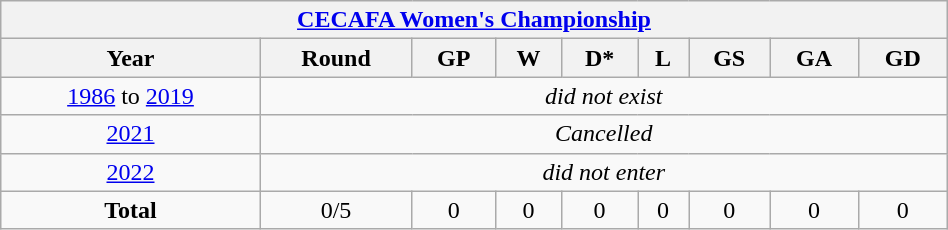<table class="wikitable" style="text-align: center; width:50%;">
<tr>
<th colspan="9"><a href='#'>CECAFA Women's Championship</a></th>
</tr>
<tr>
<th>Year</th>
<th>Round</th>
<th>GP</th>
<th>W</th>
<th>D*</th>
<th>L</th>
<th>GS</th>
<th>GA</th>
<th>GD</th>
</tr>
<tr>
<td> <a href='#'>1986</a> to  <a href='#'>2019</a></td>
<td colspan="8"><em>did not exist</em></td>
</tr>
<tr>
<td> <a href='#'>2021</a></td>
<td colspan=8><em>Cancelled</em></td>
</tr>
<tr>
<td> <a href='#'>2022</a></td>
<td colspan=8><em>did not enter</em></td>
</tr>
<tr>
<td><strong>Total</strong></td>
<td>0/5</td>
<td>0</td>
<td>0</td>
<td>0</td>
<td>0</td>
<td>0</td>
<td>0</td>
<td>0</td>
</tr>
</table>
